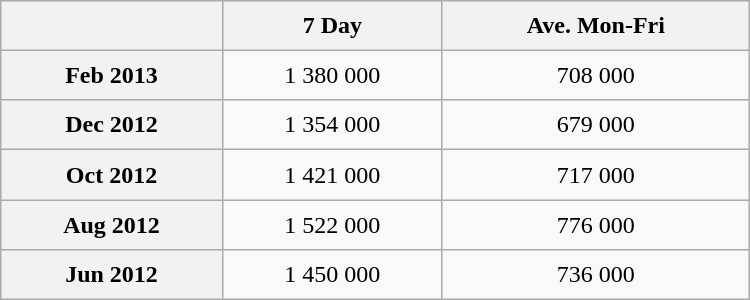<table class="wikitable" style="text-align:center; width:500px; height:200px;">
<tr>
<th></th>
<th>7 Day</th>
<th>Ave. Mon-Fri</th>
</tr>
<tr>
<th scope="row">Feb 2013</th>
<td>1 380 000</td>
<td>708 000</td>
</tr>
<tr>
<th scope="row">Dec 2012</th>
<td>1 354 000</td>
<td>679 000</td>
</tr>
<tr>
<th scope="row">Oct 2012</th>
<td>1 421 000</td>
<td>717 000</td>
</tr>
<tr>
<th scope="row">Aug 2012</th>
<td>1 522 000</td>
<td>776 000</td>
</tr>
<tr>
<th scope="row">Jun 2012</th>
<td>1 450 000</td>
<td>736 000</td>
</tr>
</table>
